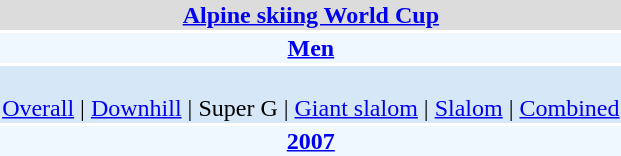<table align="right" class="toccolours" style="margin: 0 0 1em 1em;">
<tr>
<td colspan="2" align=center bgcolor=Gainsboro><strong><a href='#'>Alpine skiing World Cup</a></strong></td>
</tr>
<tr>
<td colspan="2" align=center bgcolor=AliceBlue><strong><a href='#'>Men</a></strong></td>
</tr>
<tr>
<td colspan="2" align=center bgcolor=D6E8F8><br><a href='#'>Overall</a> | 
<a href='#'>Downhill</a> | 
Super G | 
<a href='#'>Giant slalom</a> | 
<a href='#'>Slalom</a> | 
<a href='#'>Combined</a></td>
</tr>
<tr>
<td colspan="2" align=center bgcolor=AliceBlue><strong><a href='#'>2007</a></strong></td>
</tr>
</table>
